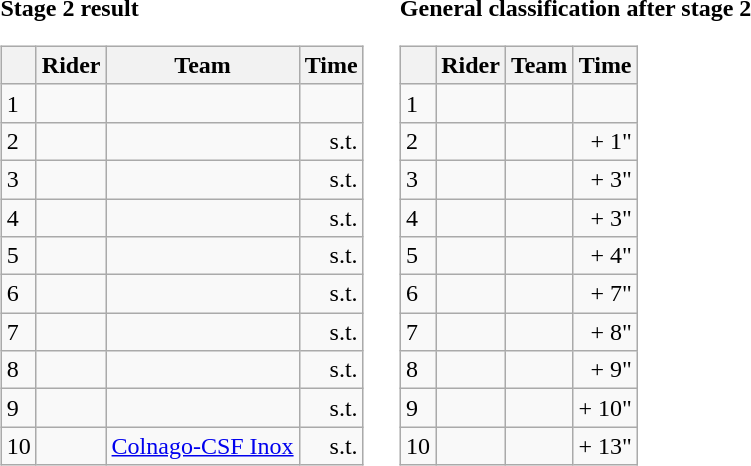<table>
<tr>
<td><strong>Stage 2 result</strong><br><table class="wikitable">
<tr>
<th></th>
<th>Rider</th>
<th>Team</th>
<th>Time</th>
</tr>
<tr>
<td>1</td>
<td></td>
<td></td>
<td align="right"></td>
</tr>
<tr>
<td>2</td>
<td></td>
<td></td>
<td align="right">s.t.</td>
</tr>
<tr>
<td>3</td>
<td></td>
<td></td>
<td align="right">s.t.</td>
</tr>
<tr>
<td>4</td>
<td></td>
<td></td>
<td align="right">s.t.</td>
</tr>
<tr>
<td>5</td>
<td></td>
<td></td>
<td align="right">s.t.</td>
</tr>
<tr>
<td>6</td>
<td></td>
<td></td>
<td align="right">s.t.</td>
</tr>
<tr>
<td>7</td>
<td></td>
<td></td>
<td align="right">s.t.</td>
</tr>
<tr>
<td>8</td>
<td></td>
<td></td>
<td align="right">s.t.</td>
</tr>
<tr>
<td>9</td>
<td></td>
<td></td>
<td align="right">s.t.</td>
</tr>
<tr>
<td>10</td>
<td></td>
<td><a href='#'>Colnago-CSF Inox</a></td>
<td align="right">s.t.</td>
</tr>
</table>
</td>
<td></td>
<td><strong>General classification after stage 2</strong><br><table class="wikitable">
<tr>
<th></th>
<th>Rider</th>
<th>Team</th>
<th>Time</th>
</tr>
<tr>
<td>1</td>
<td> </td>
<td></td>
<td align="right"></td>
</tr>
<tr>
<td>2</td>
<td> </td>
<td></td>
<td align="right">+ 1"</td>
</tr>
<tr>
<td>3</td>
<td></td>
<td></td>
<td align="right">+ 3"</td>
</tr>
<tr>
<td>4</td>
<td> </td>
<td></td>
<td align="right">+ 3"</td>
</tr>
<tr>
<td>5</td>
<td></td>
<td></td>
<td align="right">+ 4"</td>
</tr>
<tr>
<td>6</td>
<td></td>
<td></td>
<td align="right">+ 7"</td>
</tr>
<tr>
<td>7</td>
<td></td>
<td></td>
<td align="right">+ 8"</td>
</tr>
<tr>
<td>8</td>
<td></td>
<td></td>
<td align="right">+ 9"</td>
</tr>
<tr>
<td>9</td>
<td></td>
<td></td>
<td align="right">+ 10"</td>
</tr>
<tr>
<td>10</td>
<td></td>
<td></td>
<td align="right">+ 13"</td>
</tr>
</table>
</td>
</tr>
</table>
